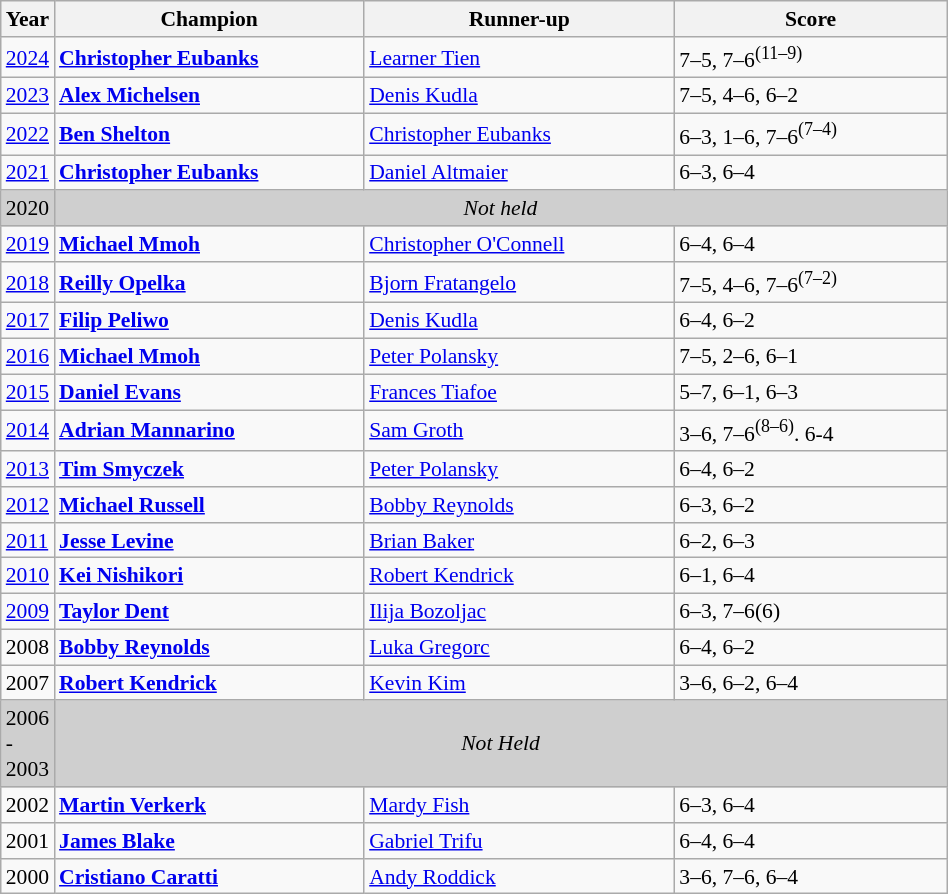<table class="wikitable" style="font-size:90%">
<tr>
<th>Year</th>
<th width="200">Champion</th>
<th width="200">Runner-up</th>
<th width="175">Score</th>
</tr>
<tr>
<td><a href='#'>2024</a></td>
<td> <strong><a href='#'>Christopher Eubanks</a></strong></td>
<td> <a href='#'>Learner Tien</a></td>
<td>7–5, 7–6<sup>(11–9)</sup></td>
</tr>
<tr>
<td><a href='#'>2023</a></td>
<td> <strong><a href='#'>Alex Michelsen</a></strong></td>
<td> <a href='#'>Denis Kudla</a></td>
<td>7–5, 4–6, 6–2</td>
</tr>
<tr>
<td><a href='#'>2022</a></td>
<td> <strong><a href='#'>Ben Shelton</a></strong></td>
<td> <a href='#'>Christopher Eubanks</a></td>
<td>6–3, 1–6, 7–6<sup>(7–4)</sup></td>
</tr>
<tr>
<td><a href='#'>2021</a></td>
<td> <strong><a href='#'>Christopher Eubanks</a></strong></td>
<td> <a href='#'>Daniel Altmaier</a></td>
<td>6–3, 6–4</td>
</tr>
<tr>
<td style="background:#cfcfcf">2020</td>
<td colspan=3 align=center style="background:#cfcfcf"><em>Not held</em></td>
</tr>
<tr>
<td><a href='#'>2019</a></td>
<td> <strong><a href='#'>Michael Mmoh</a></strong></td>
<td> <a href='#'>Christopher O'Connell</a></td>
<td>6–4, 6–4</td>
</tr>
<tr>
<td><a href='#'>2018</a></td>
<td> <strong><a href='#'>Reilly Opelka</a></strong></td>
<td> <a href='#'>Bjorn Fratangelo</a></td>
<td>7–5, 4–6, 7–6<sup>(7–2)</sup></td>
</tr>
<tr>
<td><a href='#'>2017</a></td>
<td> <strong><a href='#'>Filip Peliwo</a></strong></td>
<td> <a href='#'>Denis Kudla</a></td>
<td>6–4, 6–2</td>
</tr>
<tr>
<td><a href='#'>2016</a></td>
<td> <strong><a href='#'>Michael Mmoh</a></strong></td>
<td> <a href='#'>Peter Polansky</a></td>
<td>7–5, 2–6, 6–1</td>
</tr>
<tr>
<td><a href='#'>2015</a></td>
<td> <strong><a href='#'>Daniel Evans</a></strong></td>
<td> <a href='#'>Frances Tiafoe</a></td>
<td>5–7, 6–1, 6–3</td>
</tr>
<tr>
<td><a href='#'>2014</a></td>
<td> <strong><a href='#'>Adrian Mannarino</a></strong></td>
<td> <a href='#'>Sam Groth</a></td>
<td>3–6, 7–6<sup>(8–6)</sup>. 6-4</td>
</tr>
<tr>
<td><a href='#'>2013</a></td>
<td> <strong><a href='#'>Tim Smyczek</a></strong></td>
<td> <a href='#'>Peter Polansky</a></td>
<td>6–4, 6–2</td>
</tr>
<tr>
<td><a href='#'>2012</a></td>
<td> <strong><a href='#'>Michael Russell</a></strong></td>
<td> <a href='#'>Bobby Reynolds</a></td>
<td>6–3, 6–2</td>
</tr>
<tr>
<td><a href='#'>2011</a></td>
<td> <strong><a href='#'>Jesse Levine</a></strong></td>
<td> <a href='#'>Brian Baker</a></td>
<td>6–2, 6–3</td>
</tr>
<tr>
<td><a href='#'>2010</a></td>
<td> <strong><a href='#'>Kei Nishikori</a></strong></td>
<td> <a href='#'>Robert Kendrick</a></td>
<td>6–1, 6–4</td>
</tr>
<tr>
<td><a href='#'>2009</a></td>
<td> <strong><a href='#'>Taylor Dent</a></strong></td>
<td> <a href='#'>Ilija Bozoljac</a></td>
<td>6–3, 7–6(6)</td>
</tr>
<tr>
<td>2008</td>
<td> <strong><a href='#'>Bobby Reynolds</a></strong></td>
<td> <a href='#'>Luka Gregorc</a></td>
<td>6–4, 6–2</td>
</tr>
<tr>
<td>2007</td>
<td> <strong><a href='#'>Robert Kendrick</a></strong></td>
<td> <a href='#'>Kevin Kim</a></td>
<td>3–6, 6–2, 6–4</td>
</tr>
<tr>
<td style="background:#cfcfcf">2006<br>-<br>2003</td>
<td colspan=3 align=center style="background:#cfcfcf"><em>Not Held</em></td>
</tr>
<tr>
<td>2002</td>
<td> <strong><a href='#'>Martin Verkerk</a></strong></td>
<td> <a href='#'>Mardy Fish</a></td>
<td>6–3, 6–4</td>
</tr>
<tr>
<td>2001</td>
<td> <strong><a href='#'>James Blake</a></strong></td>
<td> <a href='#'>Gabriel Trifu</a></td>
<td>6–4, 6–4</td>
</tr>
<tr>
<td>2000</td>
<td> <strong><a href='#'>Cristiano Caratti</a></strong></td>
<td> <a href='#'>Andy Roddick</a></td>
<td>3–6, 7–6, 6–4</td>
</tr>
</table>
